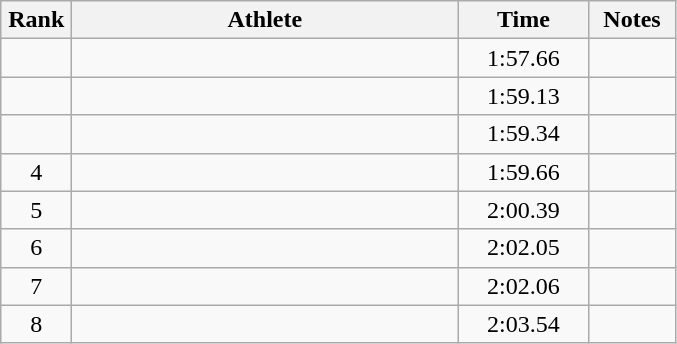<table class="wikitable" style="text-align:center">
<tr>
<th width=40>Rank</th>
<th width=250>Athlete</th>
<th width=80>Time</th>
<th width=50>Notes</th>
</tr>
<tr>
<td></td>
<td align=left></td>
<td>1:57.66</td>
<td></td>
</tr>
<tr>
<td></td>
<td align=left></td>
<td>1:59.13</td>
<td></td>
</tr>
<tr>
<td></td>
<td align=left></td>
<td>1:59.34</td>
<td></td>
</tr>
<tr>
<td>4</td>
<td align=left></td>
<td>1:59.66</td>
<td></td>
</tr>
<tr>
<td>5</td>
<td align=left></td>
<td>2:00.39</td>
<td></td>
</tr>
<tr>
<td>6</td>
<td align=left></td>
<td>2:02.05</td>
<td></td>
</tr>
<tr>
<td>7</td>
<td align=left></td>
<td>2:02.06</td>
<td></td>
</tr>
<tr>
<td>8</td>
<td align=left></td>
<td>2:03.54</td>
<td></td>
</tr>
</table>
